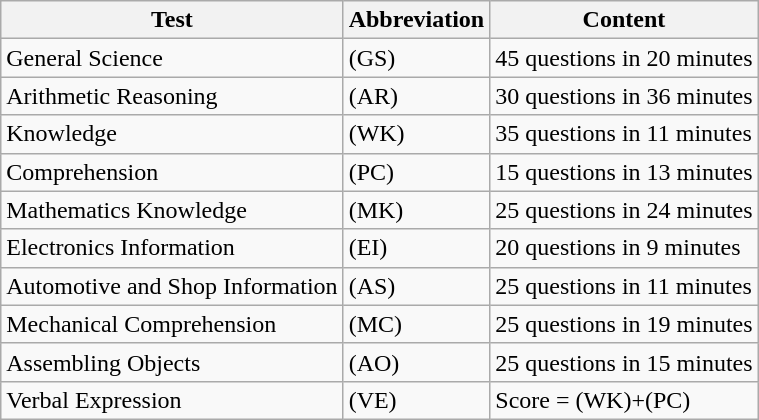<table class="wikitable">
<tr>
<th>Test</th>
<th>Abbreviation</th>
<th>Content</th>
</tr>
<tr>
<td>General Science</td>
<td>(GS)</td>
<td>45 questions in 20 minutes</td>
</tr>
<tr>
<td>Arithmetic Reasoning</td>
<td>(AR)</td>
<td>30 questions in 36 minutes</td>
</tr>
<tr>
<td>Knowledge</td>
<td>(WK)</td>
<td>35 questions in 11 minutes</td>
</tr>
<tr>
<td>Comprehension</td>
<td>(PC)</td>
<td>15 questions in 13 minutes</td>
</tr>
<tr>
<td>Mathematics Knowledge</td>
<td>(MK)</td>
<td>25 questions in 24 minutes</td>
</tr>
<tr>
<td>Electronics Information</td>
<td>(EI)</td>
<td>20 questions in 9 minutes</td>
</tr>
<tr>
<td>Automotive and Shop Information</td>
<td>(AS)</td>
<td>25 questions in 11 minutes</td>
</tr>
<tr>
<td>Mechanical Comprehension</td>
<td>(MC)</td>
<td>25 questions in 19 minutes</td>
</tr>
<tr>
<td>Assembling Objects</td>
<td>(AO)</td>
<td>25 questions in 15 minutes</td>
</tr>
<tr>
<td>Verbal Expression</td>
<td>(VE)</td>
<td>Score = (WK)+(PC)</td>
</tr>
</table>
